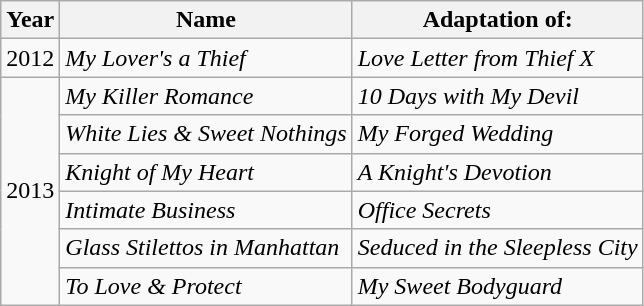<table class="wikitable sortable">
<tr>
<th>Year</th>
<th>Name</th>
<th>Adaptation of:</th>
</tr>
<tr>
<td>2012</td>
<td><em>My Lover's a Thief</em></td>
<td><em>Love Letter from Thief X</em></td>
</tr>
<tr>
<td rowspan="6">2013</td>
<td><em>My Killer Romance</em></td>
<td><em>10 Days with My Devil</em></td>
</tr>
<tr>
<td><em>White Lies & Sweet Nothings</em></td>
<td><em>My Forged Wedding</em></td>
</tr>
<tr>
<td><em>Knight of My Heart</em></td>
<td><em>A Knight's Devotion</em></td>
</tr>
<tr>
<td><em>Intimate Business</em></td>
<td><em>Office Secrets</em></td>
</tr>
<tr>
<td><em>Glass Stilettos in Manhattan</em></td>
<td><em>Seduced in the Sleepless City</em></td>
</tr>
<tr>
<td><em>To Love & Protect</em></td>
<td><em>My Sweet Bodyguard</em></td>
</tr>
</table>
